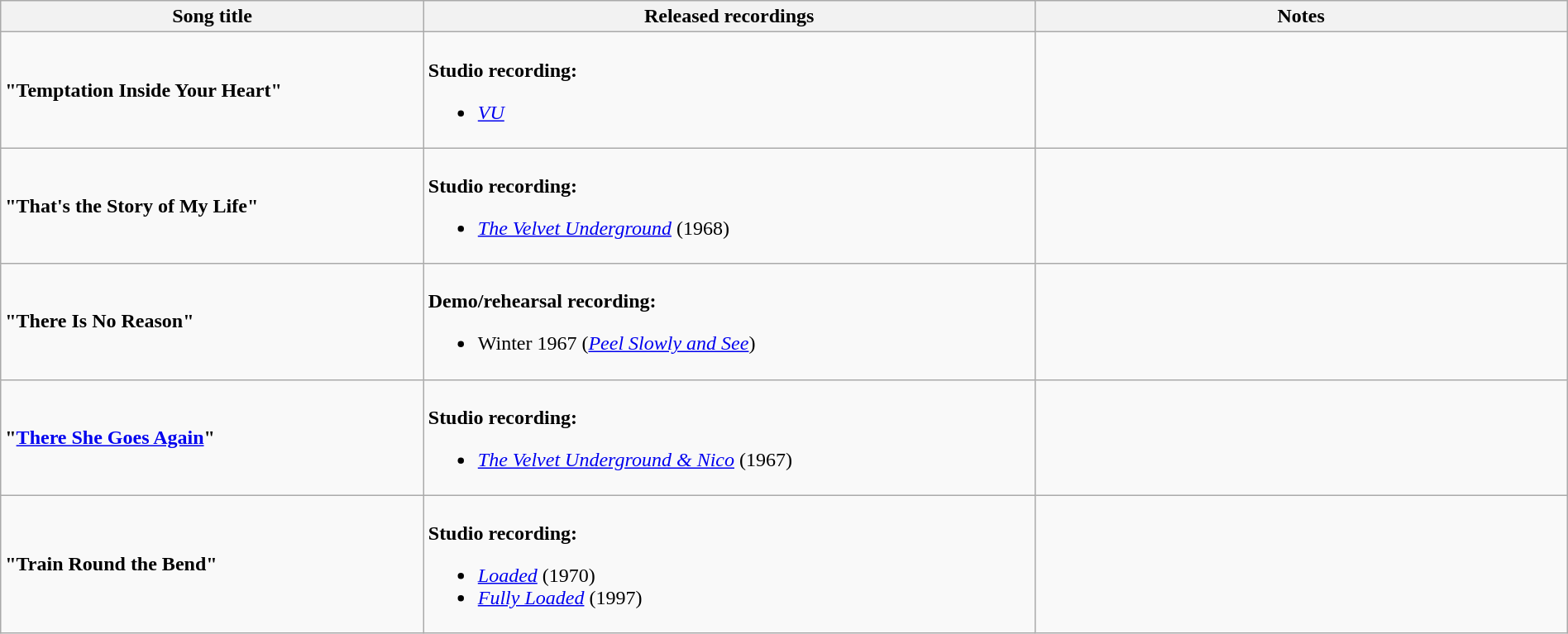<table class="wikitable" style="width:100%;">
<tr>
<th style="width:27%;">Song title</th>
<th style="width:39%;">Released recordings</th>
<th style="width:34%;">Notes</th>
</tr>
<tr>
<td><strong>"Temptation Inside Your Heart"</strong></td>
<td><br><strong>Studio recording:</strong><ul><li><em><a href='#'>VU</a></em></li></ul></td>
<td></td>
</tr>
<tr>
<td><strong>"That's the Story of My Life"</strong></td>
<td><br><strong>Studio recording:</strong><ul><li><em><a href='#'>The Velvet Underground</a></em> (1968)</li></ul></td>
<td></td>
</tr>
<tr>
<td><strong>"There Is No Reason"</strong></td>
<td><br><strong>Demo/rehearsal recording:</strong><ul><li>Winter 1967 (<em><a href='#'>Peel Slowly and See</a></em>)</li></ul></td>
<td></td>
</tr>
<tr>
<td><strong>"<a href='#'>There She Goes Again</a>"</strong></td>
<td><br><strong>Studio recording:</strong><ul><li><em><a href='#'>The Velvet Underground & Nico</a></em> (1967)</li></ul></td>
<td></td>
</tr>
<tr>
<td><strong>"Train Round the Bend"</strong></td>
<td><br><strong>Studio recording:</strong><ul><li><em><a href='#'>Loaded</a></em> (1970)</li><li><em><a href='#'>Fully Loaded</a></em> (1997)</li></ul></td>
<td></td>
</tr>
</table>
